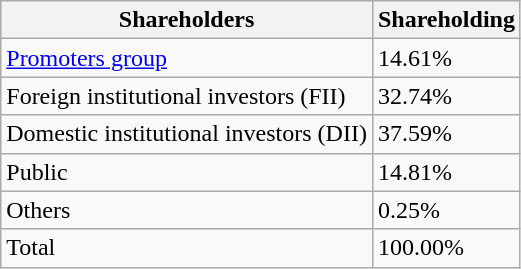<table class="wikitable sortable">
<tr>
<th>Shareholders</th>
<th>Shareholding</th>
</tr>
<tr>
<td><a href='#'>Promoters group</a></td>
<td>14.61%</td>
</tr>
<tr>
<td>Foreign institutional investors (FII)</td>
<td>32.74%</td>
</tr>
<tr>
<td>Domestic institutional investors (DII)</td>
<td>37.59%</td>
</tr>
<tr>
<td>Public</td>
<td>14.81%</td>
</tr>
<tr>
<td>Others</td>
<td>0.25%</td>
</tr>
<tr>
<td>Total</td>
<td>100.00%</td>
</tr>
</table>
